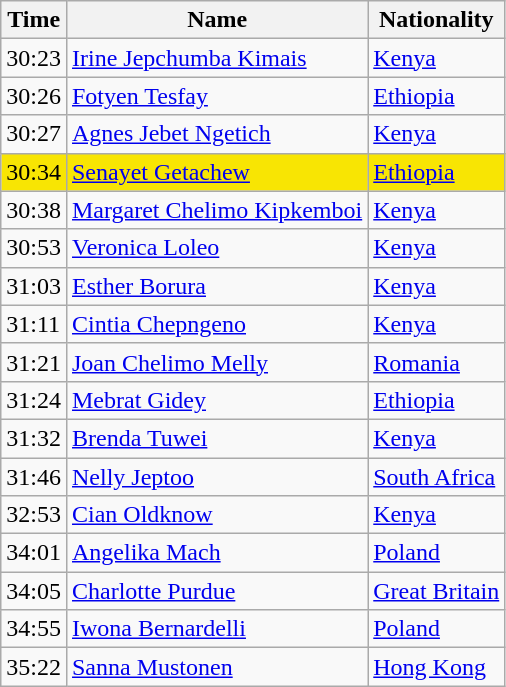<table class="wikitable mw-collapsible mw-collapsed">
<tr>
<th>Time</th>
<th>Name</th>
<th>Nationality</th>
</tr>
<tr>
<td>30:23</td>
<td><a href='#'>Irine Jepchumba Kimais</a></td>
<td><a href='#'>Kenya</a></td>
</tr>
<tr>
<td>30:26</td>
<td><a href='#'>Fotyen Tesfay</a></td>
<td><a href='#'>Ethiopia</a></td>
</tr>
<tr>
<td>30:27</td>
<td><a href='#'>Agnes Jebet Ngetich</a></td>
<td><a href='#'>Kenya</a></td>
</tr>
<tr>
<td style="background:#F8E503; color:black;">30:34</td>
<td style="background:#F8E503; color:white;"><a href='#'>Senayet Getachew</a></td>
<td style="background:#F8E503; color:white;"><a href='#'>Ethiopia</a></td>
</tr>
<tr>
<td>30:38</td>
<td><a href='#'>Margaret Chelimo Kipkemboi</a></td>
<td><a href='#'>Kenya</a></td>
</tr>
<tr>
<td>30:53</td>
<td><a href='#'>Veronica Loleo</a></td>
<td><a href='#'>Kenya</a></td>
</tr>
<tr>
<td>31:03</td>
<td><a href='#'>Esther Borura</a></td>
<td><a href='#'>Kenya</a></td>
</tr>
<tr>
<td>31:11</td>
<td><a href='#'>Cintia Chepngeno</a></td>
<td><a href='#'>Kenya</a></td>
</tr>
<tr>
<td>31:21</td>
<td><a href='#'>Joan Chelimo Melly</a></td>
<td><a href='#'>Romania</a></td>
</tr>
<tr>
<td>31:24</td>
<td><a href='#'>Mebrat Gidey</a></td>
<td><a href='#'>Ethiopia</a></td>
</tr>
<tr>
<td>31:32</td>
<td><a href='#'>Brenda Tuwei</a></td>
<td><a href='#'>Kenya</a></td>
</tr>
<tr>
<td>31:46</td>
<td><a href='#'>Nelly Jeptoo</a></td>
<td><a href='#'>South Africa</a></td>
</tr>
<tr>
<td>32:53</td>
<td><a href='#'>Cian Oldknow</a></td>
<td><a href='#'>Kenya</a></td>
</tr>
<tr>
<td>34:01</td>
<td><a href='#'>Angelika Mach</a></td>
<td><a href='#'>Poland</a></td>
</tr>
<tr>
<td>34:05</td>
<td><a href='#'>Charlotte Purdue</a></td>
<td><a href='#'>Great Britain</a></td>
</tr>
<tr>
<td>34:55</td>
<td><a href='#'>Iwona Bernardelli</a></td>
<td><a href='#'>Poland</a></td>
</tr>
<tr>
<td>35:22</td>
<td><a href='#'>Sanna Mustonen</a></td>
<td><a href='#'>Hong Kong</a></td>
</tr>
</table>
